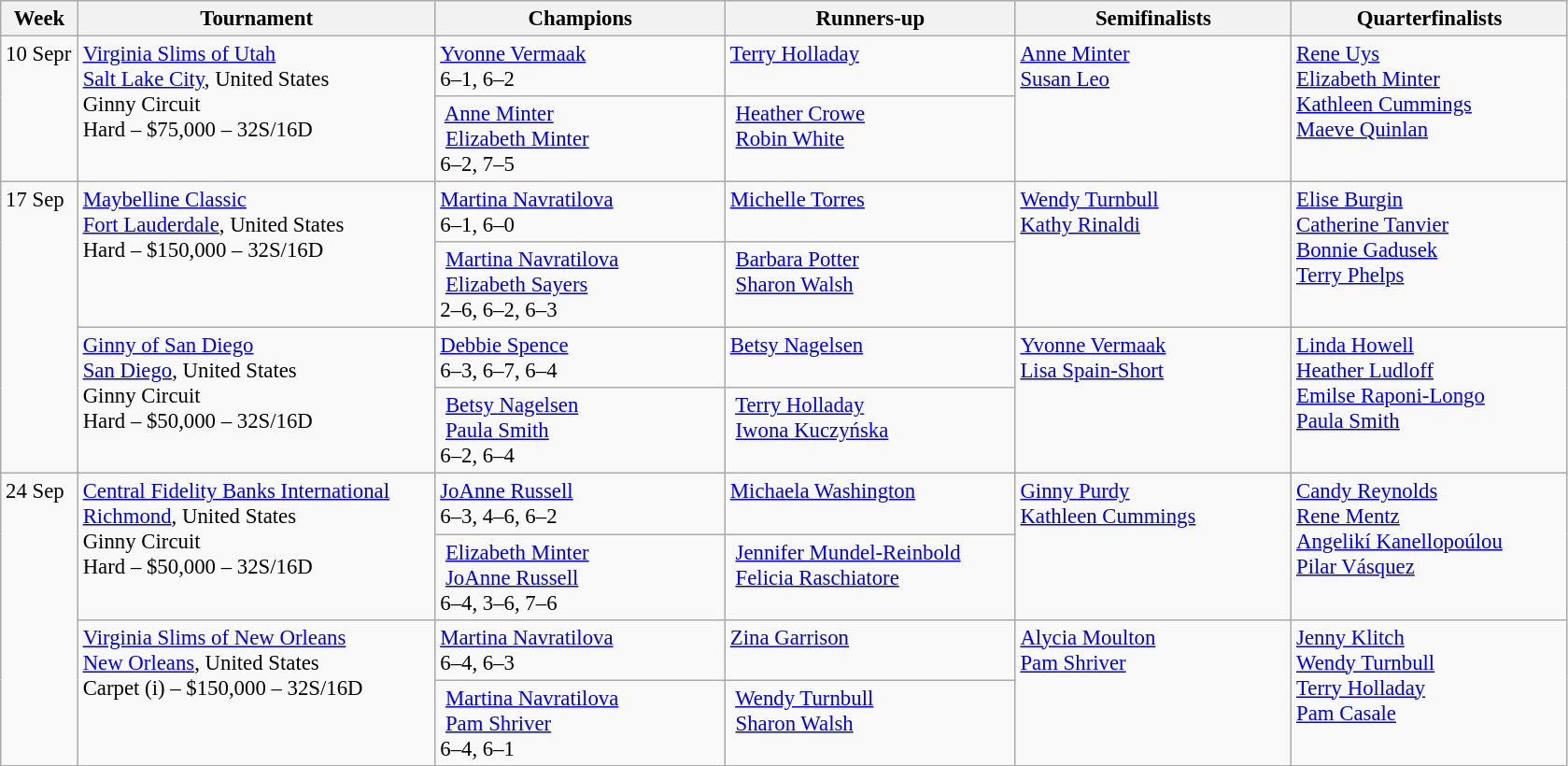<table class=wikitable style=font-size:95%>
<tr>
<th style="width:48px;">Week</th>
<th style="width:248px;">Tournament</th>
<th style="width:200px;">Champions</th>
<th style="width:200px;">Runners-up</th>
<th style="width:190px;">Semifinalists</th>
<th style="width:190px;">Quarterfinalists</th>
</tr>
<tr valign="top">
<td rowspan=2>10 Sepr</td>
<td rowspan=2><a href='#'>Virginia Slims of Utah</a><br> <a href='#'>Salt Lake City</a>, United States<br>Ginny Circuit<br>Hard – $75,000 – 32S/16D</td>
<td> <a href='#'>Yvonne Vermaak</a><br>6–1, 6–2</td>
<td> <a href='#'>Terry Holladay</a></td>
<td rowspan=2> <a href='#'>Anne Minter</a> <br> <a href='#'>Susan Leo</a></td>
<td rowspan=2> <a href='#'>Rene Uys</a>  <br> <a href='#'>Elizabeth Minter</a> <br> <a href='#'>Kathleen Cummings</a> <br> <a href='#'>Maeve Quinlan</a></td>
</tr>
<tr valign="top">
<td> <a href='#'>Anne Minter</a><br> <a href='#'>Elizabeth Minter</a><br>6–2, 7–5</td>
<td> <a href='#'>Heather Crowe</a><br> <a href='#'>Robin White</a></td>
</tr>
<tr valign="top">
<td rowspan=4>17 Sep</td>
<td rowspan=2><a href='#'>Maybelline Classic</a><br> <a href='#'>Fort Lauderdale</a>, United States<br>Hard – $150,000 – 32S/16D</td>
<td> <a href='#'>Martina Navratilova</a><br>6–1, 6–0</td>
<td> <a href='#'>Michelle Torres</a></td>
<td rowspan=2> <a href='#'>Wendy Turnbull</a> <br> <a href='#'>Kathy Rinaldi</a></td>
<td rowspan=2> <a href='#'>Elise Burgin</a>  <br> <a href='#'>Catherine Tanvier</a> <br> <a href='#'>Bonnie Gadusek</a> <br> <a href='#'>Terry Phelps</a></td>
</tr>
<tr valign="top">
<td> <a href='#'>Martina Navratilova</a><br> <a href='#'>Elizabeth Sayers</a><br>2–6, 6–2, 6–3</td>
<td> <a href='#'>Barbara Potter</a><br> <a href='#'>Sharon Walsh</a></td>
</tr>
<tr valign="top">
<td rowspan=2><a href='#'>Ginny of San Diego</a><br> <a href='#'>San Diego</a>, United States<br>Ginny Circuit<br>Hard – $50,000 – 32S/16D</td>
<td> <a href='#'>Debbie Spence</a><br>6–3, 6–7, 6–4</td>
<td> <a href='#'>Betsy Nagelsen</a></td>
<td rowspan=2> <a href='#'>Yvonne Vermaak</a> <br> <a href='#'>Lisa Spain-Short</a></td>
<td rowspan=2> <a href='#'>Linda Howell</a>  <br> <a href='#'>Heather Ludloff</a> <br> <a href='#'>Emilse Raponi-Longo</a> <br> <a href='#'>Paula Smith</a></td>
</tr>
<tr valign="top">
<td> <a href='#'>Betsy Nagelsen</a><br> <a href='#'>Paula Smith</a><br>6–2, 6–4</td>
<td> <a href='#'>Terry Holladay</a><br> <a href='#'>Iwona Kuczyńska</a></td>
</tr>
<tr valign="top">
<td rowspan=4>24 Sep</td>
<td rowspan=2><a href='#'>Central Fidelity Banks International</a><br> <a href='#'>Richmond</a>, United States<br>Ginny Circuit<br>Hard – $50,000 – 32S/16D</td>
<td> <a href='#'>JoAnne Russell</a><br>6–3, 4–6, 6–2</td>
<td> <a href='#'>Michaela Washington</a></td>
<td rowspan=2> <a href='#'>Ginny Purdy</a> <br> <a href='#'>Kathleen Cummings</a></td>
<td rowspan=2> <a href='#'>Candy Reynolds</a>  <br> <a href='#'>Rene Mentz</a> <br> <a href='#'>Angelikí Kanellopoúlou</a> <br> <a href='#'>Pilar Vásquez</a></td>
</tr>
<tr valign="top">
<td> <a href='#'>Elizabeth Minter</a><br> <a href='#'>JoAnne Russell</a><br>6–4, 3–6, 7–6</td>
<td> <a href='#'>Jennifer Mundel-Reinbold</a><br> <a href='#'>Felicia Raschiatore</a></td>
</tr>
<tr valign="top">
<td rowspan=2><a href='#'>Virginia Slims of New Orleans</a><br> <a href='#'>New Orleans</a>, United States<br>Carpet (i) – $150,000 – 32S/16D</td>
<td> <a href='#'>Martina Navratilova</a><br>6–4, 6–3</td>
<td> <a href='#'>Zina Garrison</a></td>
<td rowspan=2> <a href='#'>Alycia Moulton</a> <br> <a href='#'>Pam Shriver</a></td>
<td rowspan=2> <a href='#'>Jenny Klitch</a>  <br> <a href='#'>Wendy Turnbull</a> <br> <a href='#'>Terry Holladay</a> <br> <a href='#'>Pam Casale</a></td>
</tr>
<tr valign="top">
<td> <a href='#'>Martina Navratilova</a><br> <a href='#'>Pam Shriver</a><br>6–4, 6–1</td>
<td> <a href='#'>Wendy Turnbull</a><br> <a href='#'>Sharon Walsh</a></td>
</tr>
</table>
